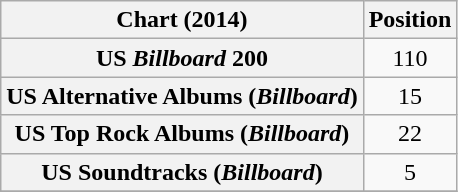<table class="wikitable sortable plainrowheaders" style="text-align:center">
<tr>
<th scope="col">Chart (2014)</th>
<th scope="col">Position</th>
</tr>
<tr>
<th scope="row">US <em>Billboard</em> 200</th>
<td style="text-align:center;">110</td>
</tr>
<tr>
<th scope="row">US Alternative Albums (<em>Billboard</em>)</th>
<td style="text-align:center;">15</td>
</tr>
<tr>
<th scope="row">US Top Rock Albums (<em>Billboard</em>)</th>
<td style="text-align:center;">22</td>
</tr>
<tr>
<th scope="row">US Soundtracks (<em>Billboard</em>)</th>
<td style="text-align:center;">5</td>
</tr>
<tr>
</tr>
</table>
